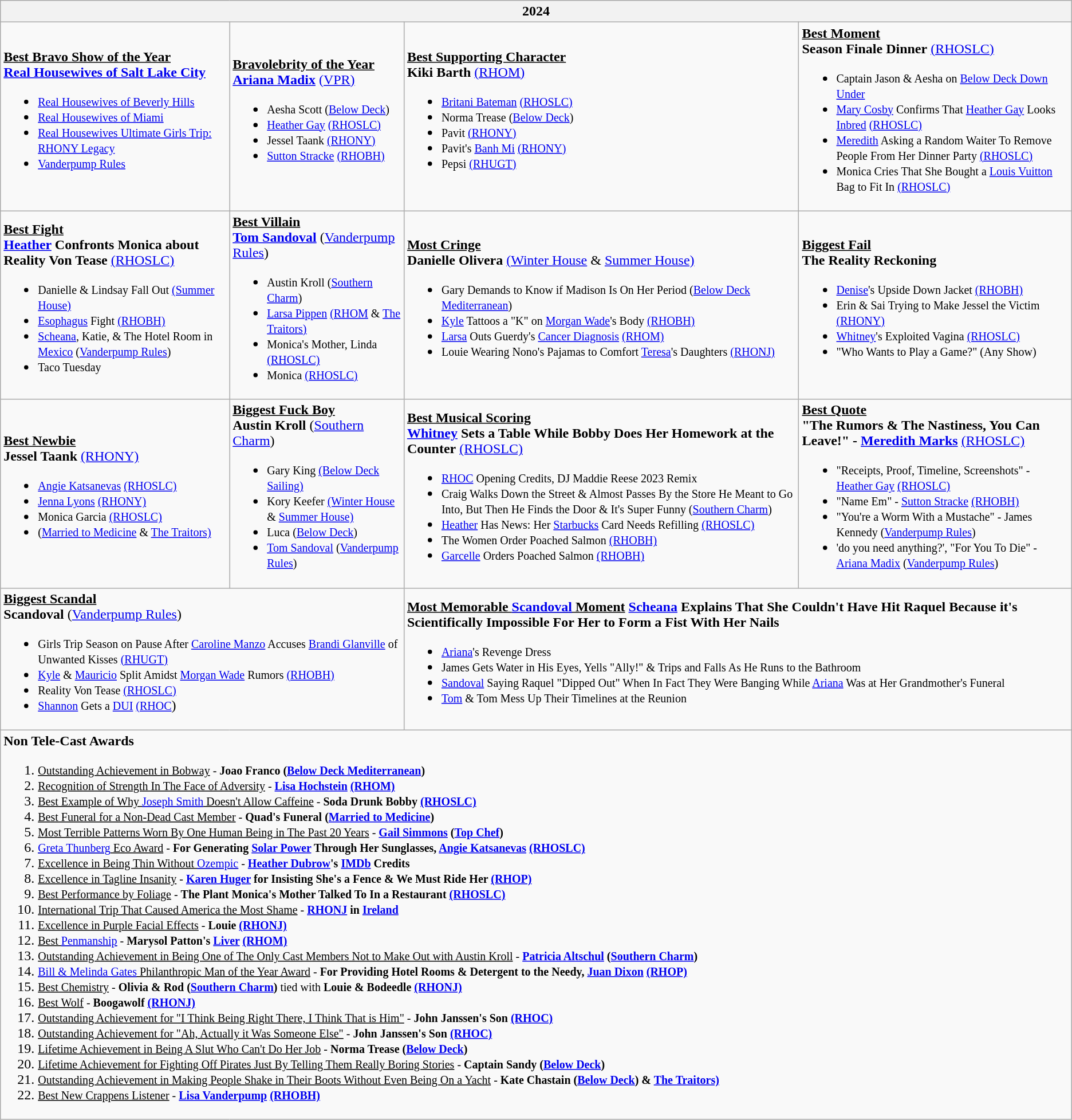<table class="wikitable mw-collapsible mw-collapsed">
<tr>
<th colspan="4">2024</th>
</tr>
<tr>
<td><strong><u>Best Bravo Show of the Year</u></strong><br><strong><a href='#'>Real Housewives of Salt Lake City</a></strong><ul><li><a href='#'><small>Real Housewives of Beverly Hills</small></a></li><li><small><a href='#'>Real Housewives of Miami</a></small></li><li><a href='#'><small>Real Housewives Ultimate Girls Trip: RHONY Legacy</small></a></li><li><small><a href='#'>Vanderpump Rules</a></small></li></ul></td>
<td><strong><u>Bravolebrity of the Year</u></strong><br><strong><a href='#'>Ariana Madix</a></strong> <a href='#'>(VPR)</a><ul><li><small>Aesha Scott (<a href='#'>Below Deck</a>)</small></li><li><small><a href='#'>Heather Gay</a> <a href='#'>(RHOSLC)</a></small></li><li><small>Jessel Taank <a href='#'>(RHONY)</a></small></li><li><small><a href='#'>Sutton Stracke</a> <a href='#'>(RHOBH)</a></small></li></ul></td>
<td><strong><u>Best Supporting Character</u></strong><br><strong>Kiki Barth</strong> <a href='#'>(RHOM)</a><ul><li><small><a href='#'>Britani Bateman</a> <a href='#'>(RHOSLC)</a></small></li><li><small>Norma Trease (<a href='#'>Below Deck</a>)</small></li><li><small>Pavit <a href='#'>(RHONY)</a></small></li><li><small>Pavit's <a href='#'>Banh Mi</a> <a href='#'>(RHONY)</a></small></li><li><small>Pepsi <a href='#'>(RHUGT)</a></small></li></ul></td>
<td><strong><u>Best Moment</u></strong><br><strong>Season Finale Dinner</strong> <a href='#'>(RHOSLC)</a><ul><li><small>Captain Jason & Aesha on <a href='#'>Below Deck Down Under</a></small></li><li><small><a href='#'>Mary Cosby</a> Confirms That <a href='#'>Heather Gay</a> Looks <a href='#'>Inbred</a> <a href='#'>(RHOSLC)</a></small></li><li><small><a href='#'>Meredith</a> Asking a Random Waiter To Remove People From Her Dinner Party <a href='#'>(RHOSLC)</a></small></li><li><small>Monica Cries That She Bought a <a href='#'>Louis Vuitton</a> Bag to Fit In <a href='#'>(RHOSLC)</a></small></li></ul></td>
</tr>
<tr>
<td><strong><u>Best Fight</u></strong><br><strong><a href='#'>Heather</a> Confronts Monica about Reality Von Tease</strong> <a href='#'>(RHOSLC)</a><ul><li><small>Danielle & Lindsay Fall Out <a href='#'>(Summer House)</a></small></li><li><small><a href='#'>Esophagus</a> Fight <a href='#'>(RHOBH)</a></small></li><li><small><a href='#'>Scheana</a>, Katie, & The Hotel Room in <a href='#'>Mexico</a> (<a href='#'>Vanderpump Rules</a>)</small></li><li><small>Taco Tuesday</small></li></ul></td>
<td><strong><u>Best Villain</u></strong><br><strong><a href='#'>Tom Sandoval</a></strong> (<a href='#'>Vanderpump Rules</a>)<ul><li><small>Austin Kroll (<a href='#'>Southern Charm</a>)</small></li><li><small><a href='#'>Larsa Pippen</a> <a href='#'>(RHOM</a> & <a href='#'>The Traitors)</a></small></li><li><small>Monica's Mother, Linda <a href='#'>(RHOSLC)</a></small></li><li><small>Monica <a href='#'>(RHOSLC)</a></small></li></ul></td>
<td><strong><u>Most Cringe</u></strong><br><strong>Danielle Olivera</strong> <a href='#'>(Winter House</a> & <a href='#'>Summer House)</a><ul><li><small>Gary Demands to Know if Madison Is On Her Period (<a href='#'>Below Deck Mediterranean</a>)</small></li><li><small><a href='#'>Kyle</a> Tattoos a "K" on <a href='#'>Morgan Wade</a>'s Body <a href='#'>(RHOBH)</a></small></li><li><small><a href='#'>Larsa</a> Outs Guerdy's <a href='#'>Cancer Diagnosis</a> <a href='#'>(RHOM)</a></small></li><li><small>Louie Wearing Nono's Pajamas to Comfort <a href='#'>Teresa</a>'s Daughters <a href='#'>(RHONJ)</a></small></li></ul></td>
<td><strong><u>Biggest Fail</u></strong><br><strong>The Reality Reckoning</strong><ul><li><small><a href='#'>Denise</a>'s Upside Down Jacket <a href='#'>(RHOBH)</a></small></li><li><small>Erin & Sai Trying to Make Jessel the Victim <a href='#'>(RHONY)</a></small></li><li><small><a href='#'>Whitney</a>'s Exploited Vagina <a href='#'>(RHOSLC)</a></small></li><li><small>"Who Wants to Play a Game?" (Any Show)</small></li></ul></td>
</tr>
<tr>
<td><strong><u>Best Newbie</u></strong><br><strong>Jessel Taank</strong> <a href='#'>(RHONY)</a><ul><li><small><a href='#'>Angie Katsanevas</a> <a href='#'>(RHOSLC)</a></small></li><li><small><a href='#'>Jenna Lyons</a> <a href='#'>(RHONY)</a></small></li><li><small>Monica Garcia <a href='#'>(RHOSLC)</a></small></li><li><small>(<a href='#'>Married to Medicine</a> & <a href='#'>The Traitors)</a></small></li></ul></td>
<td><u><strong>Biggest Fuck Boy</strong></u><br><strong>Austin Kroll</strong> (<a href='#'>Southern Charm</a>)<ul><li><small>Gary King <a href='#'>(Below Deck Sailing)</a></small></li><li><small>Kory Keefer <a href='#'>(Winter House</a> & <a href='#'>Summer House)</a></small></li><li><small>Luca (<a href='#'>Below Deck</a>)</small></li><li><small><a href='#'>Tom Sandoval</a> (<a href='#'>Vanderpump Rules</a>)</small></li></ul></td>
<td><strong><u>Best Musical Scoring</u></strong><br><strong><a href='#'>Whitney</a> Sets a Table While Bobby Does Her Homework at the Counter</strong> <a href='#'>(RHOSLC)</a><ul><li><small><a href='#'>RHOC</a> Opening Credits, DJ Maddie Reese 2023 Remix</small></li><li><small>Craig Walks Down the Street & Almost Passes By the Store He Meant to Go Into, But Then He Finds the Door & It's Super Funny (<a href='#'>Southern Charm</a>)</small></li><li><small><a href='#'>Heather</a> Has News: Her <a href='#'>Starbucks</a> Card Needs Refilling <a href='#'>(RHOSLC)</a></small></li><li><small>The Women Order Poached Salmon <a href='#'>(RHOBH)</a></small></li><li><small><a href='#'>Garcelle</a> Orders Poached Salmon <a href='#'>(RHOBH)</a></small></li></ul></td>
<td><strong><u>Best Quote</u></strong><br><strong>"The Rumors & The Nastiness, You Can Leave!" - <a href='#'>Meredith Marks</a></strong> <a href='#'>(RHOSLC)</a><ul><li><small>"Receipts, Proof, Timeline, Screenshots" - <a href='#'>Heather Gay</a> <a href='#'>(RHOSLC)</a></small></li><li><small>"Name Em" - <a href='#'>Sutton Stracke</a> <a href='#'>(RHOBH)</a></small></li><li><small>"You're a Worm With a Mustache" - James Kennedy (<a href='#'>Vanderpump Rules</a>)</small></li><li><small>'do you need anything?', "For You To Die" - <a href='#'>Ariana Madix</a> (<a href='#'>Vanderpump Rules</a>)</small></li></ul></td>
</tr>
<tr>
<td colspan="2"><strong><u>Biggest Scandal</u></strong><br><strong>Scandoval</strong> (<a href='#'>Vanderpump Rules</a>)<ul><li><small>Girls Trip Season on Pause After <a href='#'>Caroline Manzo</a> Accuses <a href='#'>Brandi Glanville</a> of Unwanted Kisses <a href='#'>(RHUGT)</a></small></li><li><small><a href='#'>Kyle</a> & <a href='#'>Mauricio</a> Split Amidst <a href='#'>Morgan Wade</a> Rumors <a href='#'>(RHOBH)</a></small></li><li><small>Reality Von Tease <a href='#'>(RHOSLC)</a></small></li><li><small><a href='#'>Shannon</a> Gets a <a href='#'>DUI</a> <a href='#'>(RHOC</a></small>)</li></ul></td>
<td colspan="2"><u><strong>Most Memorable <a href='#'>Scandoval</a> Moment</strong></u> <strong><a href='#'>Scheana</a> Explains That She Couldn't Have Hit Raquel Because it's Scientifically Impossible For Her to Form a Fist With Her Nails</strong><br><ul><li><small><a href='#'>Ariana</a>'s Revenge Dress</small></li><li><small>James Gets Water in His Eyes, Yells "Ally!" & Trips and Falls As He Runs to the Bathroom</small></li><li><small><a href='#'>Sandoval</a> Saying Raquel "Dipped Out" When In Fact They Were Banging While <a href='#'>Ariana</a> Was at Her Grandmother's Funeral</small></li><li><small><a href='#'>Tom</a> & Tom Mess Up Their Timelines at the Reunion</small></li></ul></td>
</tr>
<tr>
<td colspan="4"><strong>Non Tele-Cast Awards</strong><br><ol><li><small><u>Outstanding Achievement in Bobway</u> - <strong>Joao Franco (<a href='#'>Below Deck Mediterranean</a>)</strong></small></li><li><small><u>Recognition of Strength In The Face of Adversity</u> - <strong><a href='#'>Lisa Hochstein</a> <a href='#'>(RHOM)</a></strong></small></li><li><small><u>Best Example of Why <a href='#'>Joseph Smith</a> Doesn't Allow Caffeine</u> - <strong>Soda Drunk Bobby <a href='#'>(RHOSLC)</a></strong></small></li><li><small><u>Best Funeral for a Non-Dead Cast Member</u> - <strong>Quad's Funeral (<a href='#'>Married to Medicine</a>)</strong></small></li><li><small><u>Most Terrible Patterns Worn By One Human Being in The Past 20 Years</u> - <strong><a href='#'>Gail Simmons</a> (<a href='#'>Top Chef</a>)</strong></small></li><li><small><u><a href='#'>Greta Thunberg</a> Eco Award</u> - <strong>For Generating <a href='#'>Solar Power</a> Through Her Sunglasses, <a href='#'>Angie Katsanevas</a> <a href='#'>(RHOSLC)</a></strong></small></li><li><small><u>Excellence in Being Thin Without <a href='#'>Ozempic</a></u> - <strong><a href='#'>Heather Dubrow</a>'s <a href='#'>IMDb</a> Credits</strong></small></li><li><small><u>Excellence in Tagline Insanity</u> - <strong><a href='#'>Karen Huger</a> for Insisting She's a Fence & We Must Ride Her <a href='#'>(RHOP)</a></strong></small></li><li><small><u>Best Performance by Foliage</u> - <strong>The Plant Monica's Mother Talked To In a Restaurant <a href='#'>(RHOSLC)</a></strong></small></li><li><small><u>International Trip That Caused America the Most Shame</u> - <strong><a href='#'>RHONJ</a> in <a href='#'>Ireland</a></strong></small></li><li><small><u>Excellence in Purple Facial Effects</u> - <strong>Louie <a href='#'>(RHONJ)</a></strong></small></li><li><small><u>Best <a href='#'>Penmanship</a></u> - <strong>Marysol Patton's <a href='#'>Liver</a> <a href='#'>(RHOM)</a></strong></small></li><li><small><u>Outstanding Achievement in Being One of The Only Cast Members Not to Make Out with Austin Kroll</u> - <strong><a href='#'>Patricia Altschul</a> (<a href='#'>Southern Charm</a>)</strong></small></li><li><small><u><a href='#'>Bill & Melinda Gates</a> Philanthropic Man of the Year Award</u> - <strong>For Providing Hotel Rooms & Detergent to the Needy, <a href='#'>Juan Dixon</a> <a href='#'>(RHOP)</a></strong></small></li><li><small><u>Best Chemistry</u> - <strong>Olivia & Rod (<a href='#'>Southern Charm</a>)</strong> tied with <strong>Louie & Bodeedle</strong> <strong><a href='#'>(RHONJ)</a></strong></small></li><li><small><u>Best Wolf</u> - <strong>Boogawolf <a href='#'>(RHONJ)</a></strong></small></li><li><small><u>Outstanding Achievement for "I Think Being Right There, I Think That is Him"</u> - <strong>John Janssen's Son <a href='#'>(RHOC)</a></strong></small></li><li><small><u>Outstanding Achievement for "Ah, Actually it Was Someone Else"</u> - <strong>John Janssen's Son <a href='#'>(RHOC)</a></strong></small></li><li><small><u>Lifetime Achievement in Being A Slut Who Can't Do Her Job</u> - <strong>Norma Trease (<a href='#'>Below Deck</a>)</strong></small></li><li><small><u>Lifetime Achievement for Fighting Off Pirates Just By Telling Them Really Boring Stories</u> - <strong>Captain Sandy (<a href='#'>Below Deck</a>)</strong></small></li><li><small><u>Outstanding Achievement in Making People Shake in Their Boots Without Even Being On a Yacht</u> - <strong>Kate Chastain (<a href='#'>Below Deck</a>) & <a href='#'>The Traitors)</a></strong></small></li><li><small><u>Best New Crappens Listener</u> - <strong><a href='#'>Lisa Vanderpump</a></strong> <a href='#'><strong>(RHOBH)</strong></a></small></li></ol></td>
</tr>
</table>
